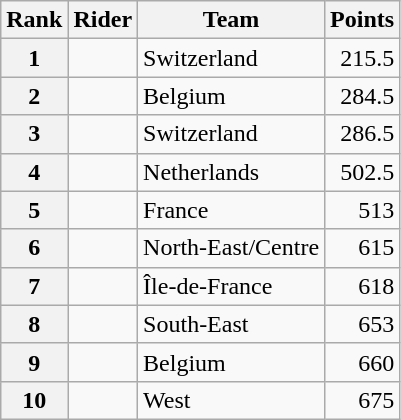<table class="wikitable">
<tr>
<th scope="col">Rank</th>
<th scope="col">Rider</th>
<th scope="col">Team</th>
<th scope="col">Points</th>
</tr>
<tr>
<th scope="row">1</th>
<td></td>
<td>Switzerland</td>
<td style="text-align:right;">215.5</td>
</tr>
<tr>
<th scope="row">2</th>
<td></td>
<td>Belgium</td>
<td style="text-align:right;">284.5</td>
</tr>
<tr>
<th scope="row">3</th>
<td></td>
<td>Switzerland</td>
<td style="text-align:right;">286.5</td>
</tr>
<tr>
<th scope="row">4</th>
<td></td>
<td>Netherlands</td>
<td style="text-align:right;">502.5</td>
</tr>
<tr>
<th scope="row">5</th>
<td></td>
<td>France</td>
<td style="text-align:right;">513</td>
</tr>
<tr>
<th scope="row">6</th>
<td></td>
<td>North-East/Centre</td>
<td style="text-align:right;">615</td>
</tr>
<tr>
<th scope="row">7</th>
<td></td>
<td>Île-de-France</td>
<td style="text-align:right;">618</td>
</tr>
<tr>
<th scope="row">8</th>
<td></td>
<td>South-East</td>
<td style="text-align:right;">653</td>
</tr>
<tr>
<th scope="row">9</th>
<td></td>
<td>Belgium</td>
<td style="text-align:right;">660</td>
</tr>
<tr>
<th scope="row">10</th>
<td></td>
<td>West</td>
<td style="text-align:right;">675</td>
</tr>
</table>
